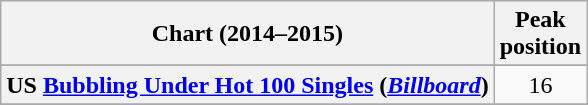<table class="wikitable sortable plainrowheaders" style="text-align:center">
<tr>
<th scope="col">Chart (2014–2015)</th>
<th scope="col">Peak<br>position</th>
</tr>
<tr>
</tr>
<tr>
</tr>
<tr>
</tr>
<tr>
</tr>
<tr>
<th scope="row">US <a href='#'>Bubbling Under Hot 100 Singles</a> (<em><a href='#'>Billboard</a></em>)</th>
<td>16</td>
</tr>
<tr>
</tr>
<tr>
</tr>
<tr>
</tr>
<tr>
</tr>
<tr>
</tr>
</table>
